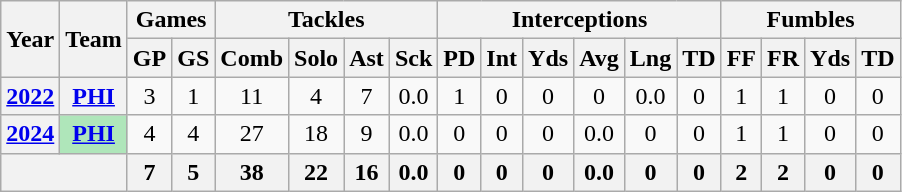<table class="wikitable" style="text-align:center">
<tr>
<th rowspan="2">Year</th>
<th rowspan="2">Team</th>
<th colspan="2">Games</th>
<th colspan="4">Tackles</th>
<th colspan="6">Interceptions</th>
<th colspan="4">Fumbles</th>
</tr>
<tr>
<th>GP</th>
<th>GS</th>
<th>Comb</th>
<th>Solo</th>
<th>Ast</th>
<th>Sck</th>
<th>PD</th>
<th>Int</th>
<th>Yds</th>
<th>Avg</th>
<th>Lng</th>
<th>TD</th>
<th>FF</th>
<th>FR</th>
<th>Yds</th>
<th>TD</th>
</tr>
<tr>
<th><a href='#'>2022</a></th>
<th><a href='#'>PHI</a></th>
<td>3</td>
<td>1</td>
<td>11</td>
<td>4</td>
<td>7</td>
<td>0.0</td>
<td>1</td>
<td>0</td>
<td>0</td>
<td>0</td>
<td>0.0</td>
<td>0</td>
<td>1</td>
<td>1</td>
<td>0</td>
<td>0</td>
</tr>
<tr>
<th><a href='#'>2024</a></th>
<th style="background:#afe6ba;"><a href='#'>PHI</a></th>
<td>4</td>
<td>4</td>
<td>27</td>
<td>18</td>
<td>9</td>
<td>0.0</td>
<td>0</td>
<td>0</td>
<td>0</td>
<td>0.0</td>
<td>0</td>
<td>0</td>
<td>1</td>
<td>1</td>
<td>0</td>
<td>0</td>
</tr>
<tr>
<th colspan="2"></th>
<th>7</th>
<th>5</th>
<th>38</th>
<th>22</th>
<th>16</th>
<th>0.0</th>
<th>0</th>
<th>0</th>
<th>0</th>
<th>0.0</th>
<th>0</th>
<th>0</th>
<th>2</th>
<th>2</th>
<th>0</th>
<th>0</th>
</tr>
</table>
